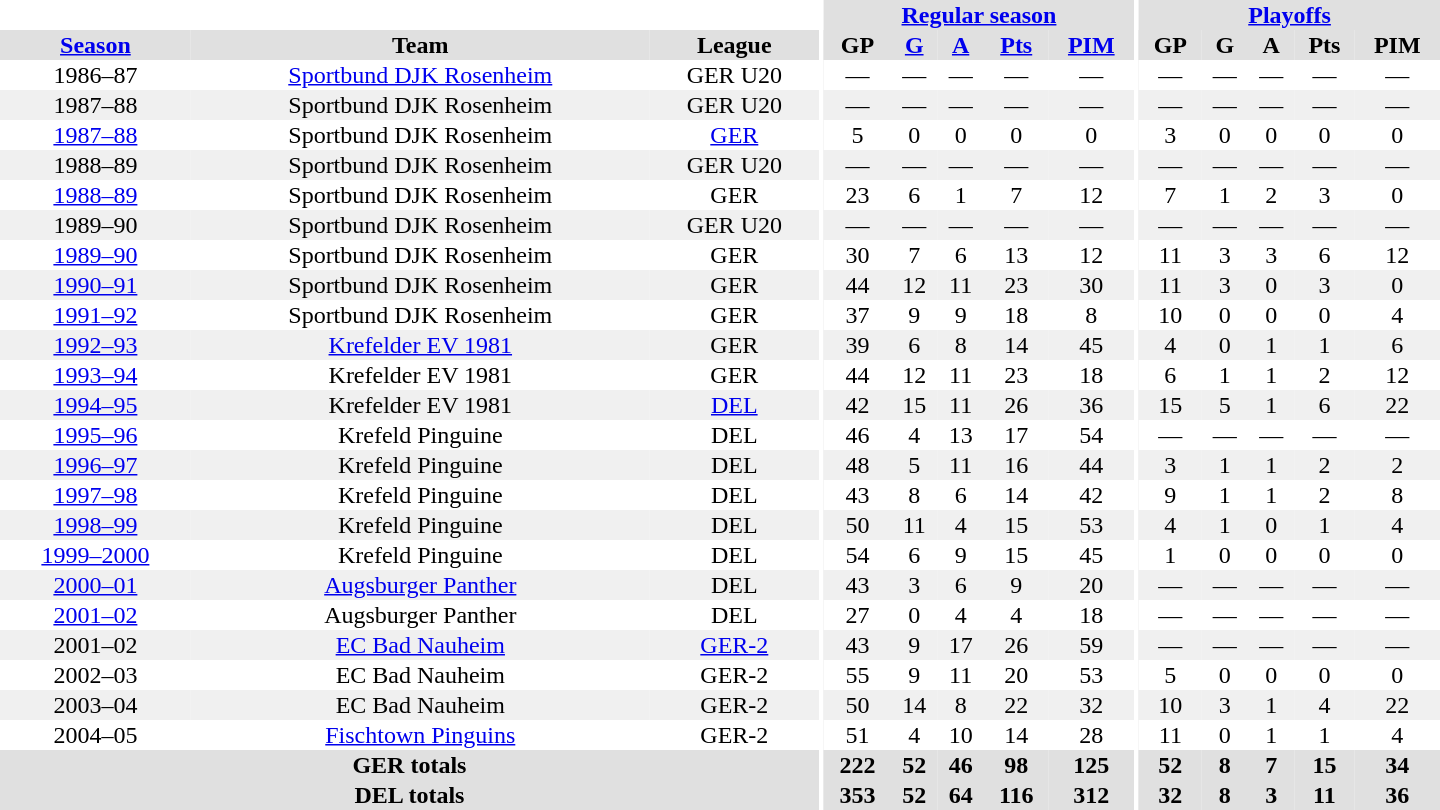<table border="0" cellpadding="1" cellspacing="0" style="text-align:center; width:60em">
<tr bgcolor="#e0e0e0">
<th colspan="3" bgcolor="#ffffff"></th>
<th rowspan="100" bgcolor="#ffffff"></th>
<th colspan="5"><a href='#'>Regular season</a></th>
<th rowspan="100" bgcolor="#ffffff"></th>
<th colspan="5"><a href='#'>Playoffs</a></th>
</tr>
<tr bgcolor="#e0e0e0">
<th><a href='#'>Season</a></th>
<th>Team</th>
<th>League</th>
<th>GP</th>
<th><a href='#'>G</a></th>
<th><a href='#'>A</a></th>
<th><a href='#'>Pts</a></th>
<th><a href='#'>PIM</a></th>
<th>GP</th>
<th>G</th>
<th>A</th>
<th>Pts</th>
<th>PIM</th>
</tr>
<tr>
<td>1986–87</td>
<td><a href='#'>Sportbund DJK Rosenheim</a></td>
<td>GER U20</td>
<td>—</td>
<td>—</td>
<td>—</td>
<td>—</td>
<td>—</td>
<td>—</td>
<td>—</td>
<td>—</td>
<td>—</td>
<td>—</td>
</tr>
<tr bgcolor="#f0f0f0">
<td>1987–88</td>
<td>Sportbund DJK Rosenheim</td>
<td>GER U20</td>
<td>—</td>
<td>—</td>
<td>—</td>
<td>—</td>
<td>—</td>
<td>—</td>
<td>—</td>
<td>—</td>
<td>—</td>
<td>—</td>
</tr>
<tr>
<td><a href='#'>1987–88</a></td>
<td>Sportbund DJK Rosenheim</td>
<td><a href='#'>GER</a></td>
<td>5</td>
<td>0</td>
<td>0</td>
<td>0</td>
<td>0</td>
<td>3</td>
<td>0</td>
<td>0</td>
<td>0</td>
<td>0</td>
</tr>
<tr bgcolor="#f0f0f0">
<td>1988–89</td>
<td>Sportbund DJK Rosenheim</td>
<td>GER U20</td>
<td>—</td>
<td>—</td>
<td>—</td>
<td>—</td>
<td>—</td>
<td>—</td>
<td>—</td>
<td>—</td>
<td>—</td>
<td>—</td>
</tr>
<tr>
<td><a href='#'>1988–89</a></td>
<td>Sportbund DJK Rosenheim</td>
<td>GER</td>
<td>23</td>
<td>6</td>
<td>1</td>
<td>7</td>
<td>12</td>
<td>7</td>
<td>1</td>
<td>2</td>
<td>3</td>
<td>0</td>
</tr>
<tr bgcolor="#f0f0f0">
<td>1989–90</td>
<td>Sportbund DJK Rosenheim</td>
<td>GER U20</td>
<td>—</td>
<td>—</td>
<td>—</td>
<td>—</td>
<td>—</td>
<td>—</td>
<td>—</td>
<td>—</td>
<td>—</td>
<td>—</td>
</tr>
<tr>
<td><a href='#'>1989–90</a></td>
<td>Sportbund DJK Rosenheim</td>
<td>GER</td>
<td>30</td>
<td>7</td>
<td>6</td>
<td>13</td>
<td>12</td>
<td>11</td>
<td>3</td>
<td>3</td>
<td>6</td>
<td>12</td>
</tr>
<tr bgcolor="#f0f0f0">
<td><a href='#'>1990–91</a></td>
<td>Sportbund DJK Rosenheim</td>
<td>GER</td>
<td>44</td>
<td>12</td>
<td>11</td>
<td>23</td>
<td>30</td>
<td>11</td>
<td>3</td>
<td>0</td>
<td>3</td>
<td>0</td>
</tr>
<tr>
<td><a href='#'>1991–92</a></td>
<td>Sportbund DJK Rosenheim</td>
<td>GER</td>
<td>37</td>
<td>9</td>
<td>9</td>
<td>18</td>
<td>8</td>
<td>10</td>
<td>0</td>
<td>0</td>
<td>0</td>
<td>4</td>
</tr>
<tr bgcolor="#f0f0f0">
<td><a href='#'>1992–93</a></td>
<td><a href='#'>Krefelder EV 1981</a></td>
<td>GER</td>
<td>39</td>
<td>6</td>
<td>8</td>
<td>14</td>
<td>45</td>
<td>4</td>
<td>0</td>
<td>1</td>
<td>1</td>
<td>6</td>
</tr>
<tr>
<td><a href='#'>1993–94</a></td>
<td>Krefelder EV 1981</td>
<td>GER</td>
<td>44</td>
<td>12</td>
<td>11</td>
<td>23</td>
<td>18</td>
<td>6</td>
<td>1</td>
<td>1</td>
<td>2</td>
<td>12</td>
</tr>
<tr bgcolor="#f0f0f0">
<td><a href='#'>1994–95</a></td>
<td>Krefelder EV 1981</td>
<td><a href='#'>DEL</a></td>
<td>42</td>
<td>15</td>
<td>11</td>
<td>26</td>
<td>36</td>
<td>15</td>
<td>5</td>
<td>1</td>
<td>6</td>
<td>22</td>
</tr>
<tr>
<td><a href='#'>1995–96</a></td>
<td>Krefeld Pinguine</td>
<td>DEL</td>
<td>46</td>
<td>4</td>
<td>13</td>
<td>17</td>
<td>54</td>
<td>—</td>
<td>—</td>
<td>—</td>
<td>—</td>
<td>—</td>
</tr>
<tr bgcolor="#f0f0f0">
<td><a href='#'>1996–97</a></td>
<td>Krefeld Pinguine</td>
<td>DEL</td>
<td>48</td>
<td>5</td>
<td>11</td>
<td>16</td>
<td>44</td>
<td>3</td>
<td>1</td>
<td>1</td>
<td>2</td>
<td>2</td>
</tr>
<tr>
<td><a href='#'>1997–98</a></td>
<td>Krefeld Pinguine</td>
<td>DEL</td>
<td>43</td>
<td>8</td>
<td>6</td>
<td>14</td>
<td>42</td>
<td>9</td>
<td>1</td>
<td>1</td>
<td>2</td>
<td>8</td>
</tr>
<tr bgcolor="#f0f0f0">
<td><a href='#'>1998–99</a></td>
<td>Krefeld Pinguine</td>
<td>DEL</td>
<td>50</td>
<td>11</td>
<td>4</td>
<td>15</td>
<td>53</td>
<td>4</td>
<td>1</td>
<td>0</td>
<td>1</td>
<td>4</td>
</tr>
<tr>
<td><a href='#'>1999–2000</a></td>
<td>Krefeld Pinguine</td>
<td>DEL</td>
<td>54</td>
<td>6</td>
<td>9</td>
<td>15</td>
<td>45</td>
<td>1</td>
<td>0</td>
<td>0</td>
<td>0</td>
<td>0</td>
</tr>
<tr bgcolor="#f0f0f0">
<td><a href='#'>2000–01</a></td>
<td><a href='#'>Augsburger Panther</a></td>
<td>DEL</td>
<td>43</td>
<td>3</td>
<td>6</td>
<td>9</td>
<td>20</td>
<td>—</td>
<td>—</td>
<td>—</td>
<td>—</td>
<td>—</td>
</tr>
<tr>
<td><a href='#'>2001–02</a></td>
<td>Augsburger Panther</td>
<td>DEL</td>
<td>27</td>
<td>0</td>
<td>4</td>
<td>4</td>
<td>18</td>
<td>—</td>
<td>—</td>
<td>—</td>
<td>—</td>
<td>—</td>
</tr>
<tr bgcolor="#f0f0f0">
<td>2001–02</td>
<td><a href='#'>EC Bad Nauheim</a></td>
<td><a href='#'>GER-2</a></td>
<td>43</td>
<td>9</td>
<td>17</td>
<td>26</td>
<td>59</td>
<td>—</td>
<td>—</td>
<td>—</td>
<td>—</td>
<td>—</td>
</tr>
<tr>
<td>2002–03</td>
<td>EC Bad Nauheim</td>
<td>GER-2</td>
<td>55</td>
<td>9</td>
<td>11</td>
<td>20</td>
<td>53</td>
<td>5</td>
<td>0</td>
<td>0</td>
<td>0</td>
<td>0</td>
</tr>
<tr bgcolor="#f0f0f0">
<td>2003–04</td>
<td>EC Bad Nauheim</td>
<td>GER-2</td>
<td>50</td>
<td>14</td>
<td>8</td>
<td>22</td>
<td>32</td>
<td>10</td>
<td>3</td>
<td>1</td>
<td>4</td>
<td>22</td>
</tr>
<tr>
<td>2004–05</td>
<td><a href='#'>Fischtown Pinguins</a></td>
<td>GER-2</td>
<td>51</td>
<td>4</td>
<td>10</td>
<td>14</td>
<td>28</td>
<td>11</td>
<td>0</td>
<td>1</td>
<td>1</td>
<td>4</td>
</tr>
<tr bgcolor="#e0e0e0">
<th colspan="3">GER totals</th>
<th>222</th>
<th>52</th>
<th>46</th>
<th>98</th>
<th>125</th>
<th>52</th>
<th>8</th>
<th>7</th>
<th>15</th>
<th>34</th>
</tr>
<tr bgcolor="#e0e0e0">
<th colspan="3">DEL totals</th>
<th>353</th>
<th>52</th>
<th>64</th>
<th>116</th>
<th>312</th>
<th>32</th>
<th>8</th>
<th>3</th>
<th>11</th>
<th>36</th>
</tr>
</table>
